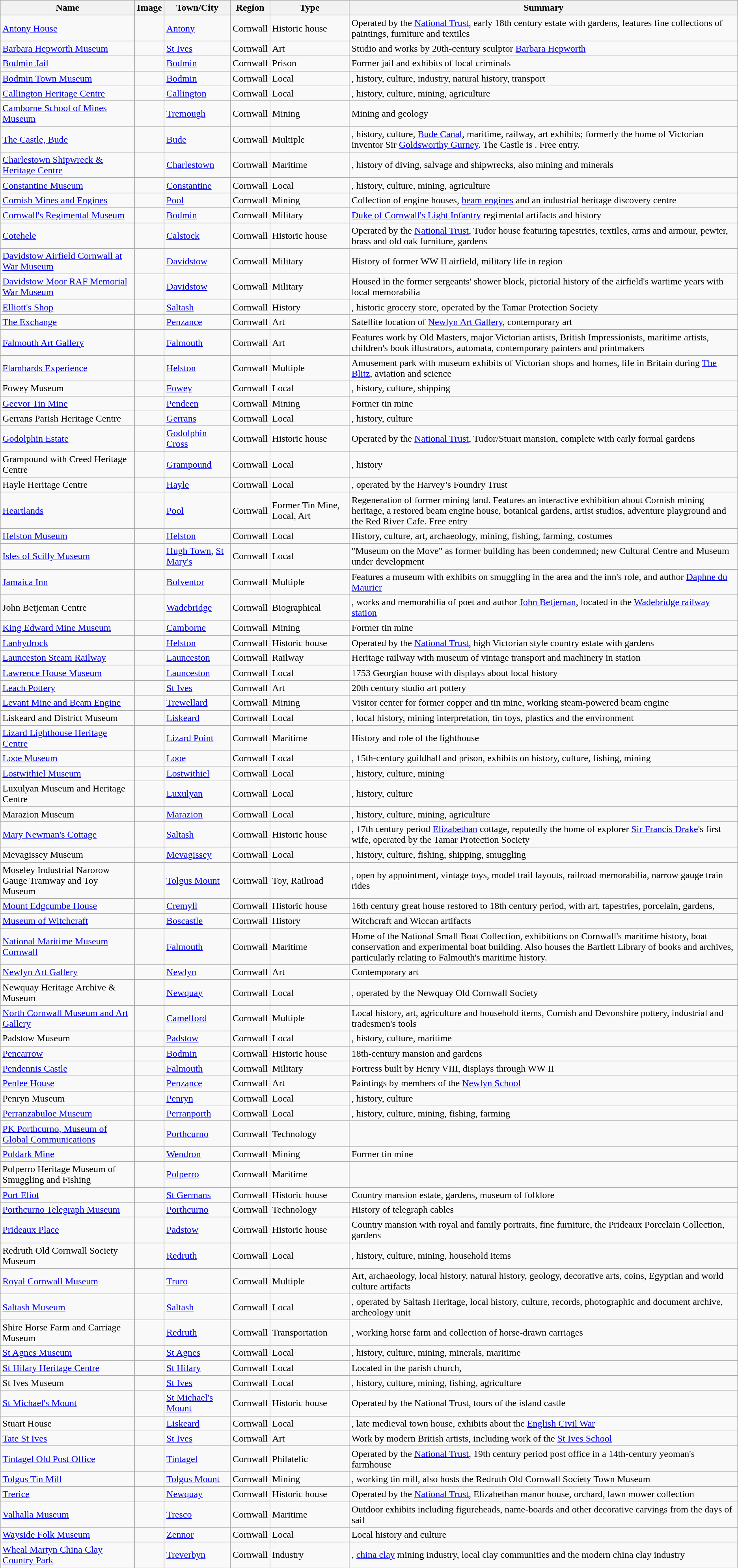<table class="wikitable sortable">
<tr>
<th>Name</th>
<th>Image</th>
<th>Town/City</th>
<th>Region</th>
<th>Type</th>
<th>Summary</th>
</tr>
<tr>
<td><a href='#'>Antony House</a></td>
<td></td>
<td><a href='#'>Antony</a></td>
<td>Cornwall</td>
<td>Historic house</td>
<td>Operated by the <a href='#'>National Trust</a>, early 18th century estate with gardens, features fine collections of paintings, furniture and textiles</td>
</tr>
<tr>
<td><a href='#'>Barbara Hepworth Museum</a></td>
<td></td>
<td><a href='#'>St Ives</a></td>
<td>Cornwall</td>
<td>Art</td>
<td>Studio and works by 20th-century sculptor <a href='#'>Barbara Hepworth</a></td>
</tr>
<tr>
<td><a href='#'>Bodmin Jail</a></td>
<td></td>
<td><a href='#'>Bodmin</a></td>
<td>Cornwall</td>
<td>Prison</td>
<td>Former jail and exhibits of local criminals</td>
</tr>
<tr>
<td><a href='#'>Bodmin Town Museum</a></td>
<td></td>
<td><a href='#'>Bodmin</a></td>
<td>Cornwall</td>
<td>Local</td>
<td>, history, culture, industry, natural history, transport</td>
</tr>
<tr>
<td><a href='#'>Callington Heritage Centre</a></td>
<td></td>
<td><a href='#'>Callington</a></td>
<td>Cornwall</td>
<td>Local</td>
<td>, history, culture, mining, agriculture</td>
</tr>
<tr>
<td><a href='#'>Camborne School of Mines Museum</a></td>
<td></td>
<td><a href='#'>Tremough</a></td>
<td>Cornwall</td>
<td>Mining</td>
<td>Mining and geology</td>
</tr>
<tr>
<td><a href='#'>The Castle, Bude</a></td>
<td></td>
<td><a href='#'>Bude</a></td>
<td>Cornwall</td>
<td>Multiple</td>
<td>, history, culture, <a href='#'>Bude Canal</a>, maritime, railway, art exhibits; formerly the home of Victorian inventor Sir <a href='#'>Goldsworthy Gurney</a>. The Castle is . Free entry.</td>
</tr>
<tr>
<td><a href='#'>Charlestown Shipwreck & Heritage Centre</a></td>
<td></td>
<td><a href='#'>Charlestown</a></td>
<td>Cornwall</td>
<td>Maritime</td>
<td>, history of diving, salvage and shipwrecks, also mining and minerals</td>
</tr>
<tr>
<td><a href='#'>Constantine Museum</a></td>
<td></td>
<td><a href='#'>Constantine</a></td>
<td>Cornwall</td>
<td>Local</td>
<td>, history, culture, mining, agriculture</td>
</tr>
<tr>
<td><a href='#'>Cornish Mines and Engines</a></td>
<td></td>
<td><a href='#'>Pool</a></td>
<td>Cornwall</td>
<td>Mining</td>
<td>Collection of engine houses, <a href='#'>beam engines</a> and an industrial heritage discovery centre</td>
</tr>
<tr>
<td><a href='#'>Cornwall's Regimental Museum</a></td>
<td></td>
<td><a href='#'>Bodmin</a></td>
<td>Cornwall</td>
<td>Military</td>
<td><a href='#'>Duke of Cornwall's Light Infantry</a> regimental artifacts and history</td>
</tr>
<tr>
<td><a href='#'>Cotehele</a></td>
<td></td>
<td><a href='#'>Calstock</a></td>
<td>Cornwall</td>
<td>Historic house</td>
<td>Operated by the <a href='#'>National Trust</a>, Tudor house featuring tapestries, textiles, arms and armour, pewter, brass and old oak furniture, gardens</td>
</tr>
<tr>
<td><a href='#'>Davidstow Airfield Cornwall at War Museum</a></td>
<td></td>
<td><a href='#'>Davidstow</a></td>
<td>Cornwall</td>
<td>Military</td>
<td>History of former WW II airfield, military life in region</td>
</tr>
<tr>
<td><a href='#'>Davidstow Moor RAF Memorial War Museum</a></td>
<td></td>
<td><a href='#'>Davidstow</a></td>
<td>Cornwall</td>
<td>Military</td>
<td>Housed in the former sergeants' shower block,  pictorial history of the airfield's wartime years with local memorabilia</td>
</tr>
<tr>
<td><a href='#'>Elliott's Shop</a></td>
<td></td>
<td><a href='#'>Saltash</a></td>
<td>Cornwall</td>
<td>History</td>
<td>, historic grocery store, operated by the Tamar Protection Society</td>
</tr>
<tr>
<td><a href='#'>The Exchange</a></td>
<td></td>
<td><a href='#'>Penzance</a></td>
<td>Cornwall</td>
<td>Art</td>
<td>Satellite location of <a href='#'>Newlyn Art Gallery</a>, contemporary art</td>
</tr>
<tr>
<td><a href='#'>Falmouth Art Gallery</a></td>
<td></td>
<td><a href='#'>Falmouth</a></td>
<td>Cornwall</td>
<td>Art</td>
<td>Features work by Old Masters, major Victorian artists, British Impressionists, maritime artists, children's book illustrators, automata, contemporary painters and printmakers</td>
</tr>
<tr>
<td><a href='#'>Flambards Experience</a></td>
<td></td>
<td><a href='#'>Helston</a></td>
<td>Cornwall</td>
<td>Multiple</td>
<td>Amusement park with museum exhibits of Victorian shops and homes, life in Britain during <a href='#'>The Blitz</a>, aviation and science</td>
</tr>
<tr>
<td>Fowey Museum</td>
<td></td>
<td><a href='#'>Fowey</a></td>
<td>Cornwall</td>
<td>Local</td>
<td>, history, culture, shipping</td>
</tr>
<tr>
<td><a href='#'>Geevor Tin Mine</a></td>
<td></td>
<td><a href='#'>Pendeen</a></td>
<td>Cornwall</td>
<td>Mining</td>
<td>Former tin mine</td>
</tr>
<tr>
<td>Gerrans Parish Heritage Centre</td>
<td></td>
<td><a href='#'>Gerrans</a></td>
<td>Cornwall</td>
<td>Local</td>
<td>, history, culture</td>
</tr>
<tr>
<td><a href='#'>Godolphin Estate</a></td>
<td></td>
<td><a href='#'>Godolphin Cross</a></td>
<td>Cornwall</td>
<td>Historic house</td>
<td>Operated by the <a href='#'>National Trust</a>, Tudor/Stuart mansion, complete with early formal gardens</td>
</tr>
<tr>
<td>Grampound with Creed Heritage Centre</td>
<td></td>
<td><a href='#'>Grampound</a></td>
<td>Cornwall</td>
<td>Local</td>
<td>, history</td>
</tr>
<tr>
<td>Hayle Heritage Centre</td>
<td></td>
<td><a href='#'>Hayle</a></td>
<td>Cornwall</td>
<td>Local</td>
<td>, operated by the Harvey’s Foundry Trust</td>
</tr>
<tr>
<td><a href='#'>Heartlands</a></td>
<td></td>
<td><a href='#'>Pool</a></td>
<td>Cornwall</td>
<td>Former Tin Mine, Local, Art</td>
<td>Regeneration of former mining land. Features an interactive exhibition about Cornish mining heritage, a restored beam engine house, botanical gardens, artist studios, adventure playground and the Red River Cafe. Free entry</td>
</tr>
<tr>
<td><a href='#'>Helston Museum</a></td>
<td></td>
<td><a href='#'>Helston</a></td>
<td>Cornwall</td>
<td>Local</td>
<td>History, culture, art, archaeology, mining, fishing, farming, costumes</td>
</tr>
<tr>
<td><a href='#'>Isles of Scilly Museum</a></td>
<td></td>
<td><a href='#'>Hugh Town</a>, <a href='#'>St Mary's</a></td>
<td>Cornwall</td>
<td>Local</td>
<td>  "Museum on the Move" as former building has been condemned; new Cultural Centre and Museum under development</td>
</tr>
<tr>
<td><a href='#'>Jamaica Inn</a></td>
<td></td>
<td><a href='#'>Bolventor</a></td>
<td>Cornwall</td>
<td>Multiple</td>
<td>Features a museum with exhibits on smuggling in the area and the inn's role, and author <a href='#'>Daphne du Maurier</a></td>
</tr>
<tr>
<td>John Betjeman Centre</td>
<td></td>
<td><a href='#'>Wadebridge</a></td>
<td>Cornwall</td>
<td>Biographical</td>
<td>, works and memorabilia of poet and author <a href='#'>John Betjeman</a>, located in the <a href='#'>Wadebridge railway station</a></td>
</tr>
<tr>
<td><a href='#'>King Edward Mine Museum</a></td>
<td></td>
<td><a href='#'>Camborne</a></td>
<td>Cornwall</td>
<td>Mining</td>
<td>Former tin mine</td>
</tr>
<tr>
<td><a href='#'>Lanhydrock</a></td>
<td></td>
<td><a href='#'>Helston</a></td>
<td>Cornwall</td>
<td>Historic house</td>
<td>Operated by the <a href='#'>National Trust</a>, high Victorian style country estate with gardens</td>
</tr>
<tr>
<td><a href='#'>Launceston Steam Railway</a></td>
<td></td>
<td><a href='#'>Launceston</a></td>
<td>Cornwall</td>
<td>Railway</td>
<td>Heritage railway with museum of vintage transport and machinery in station</td>
</tr>
<tr>
<td><a href='#'>Lawrence House Museum</a></td>
<td></td>
<td><a href='#'>Launceston</a></td>
<td>Cornwall</td>
<td>Local</td>
<td>1753 Georgian house with displays about local history</td>
</tr>
<tr>
<td><a href='#'>Leach Pottery</a></td>
<td></td>
<td><a href='#'>St Ives</a></td>
<td>Cornwall</td>
<td>Art</td>
<td>20th century studio art pottery</td>
</tr>
<tr>
<td><a href='#'>Levant Mine and Beam Engine</a></td>
<td></td>
<td><a href='#'>Trewellard</a></td>
<td>Cornwall</td>
<td>Mining</td>
<td>Visitor center for former copper and tin mine, working steam-powered beam engine</td>
</tr>
<tr>
<td>Liskeard and District Museum</td>
<td></td>
<td><a href='#'>Liskeard</a></td>
<td>Cornwall</td>
<td>Local</td>
<td>, local history, mining interpretation, tin toys, plastics and the environment</td>
</tr>
<tr>
<td><a href='#'>Lizard Lighthouse Heritage Centre</a></td>
<td></td>
<td><a href='#'>Lizard Point</a></td>
<td>Cornwall</td>
<td>Maritime</td>
<td>History and role of the lighthouse</td>
</tr>
<tr>
<td><a href='#'>Looe Museum</a></td>
<td></td>
<td><a href='#'>Looe</a></td>
<td>Cornwall</td>
<td>Local</td>
<td>, 15th-century guildhall and prison, exhibits on history, culture, fishing, mining</td>
</tr>
<tr>
<td><a href='#'>Lostwithiel Museum</a></td>
<td></td>
<td><a href='#'>Lostwithiel</a></td>
<td>Cornwall</td>
<td>Local</td>
<td>, history, culture, mining</td>
</tr>
<tr>
<td>Luxulyan Museum and Heritage Centre</td>
<td></td>
<td><a href='#'>Luxulyan</a></td>
<td>Cornwall</td>
<td>Local</td>
<td>, history, culture</td>
</tr>
<tr>
<td>Marazion Museum</td>
<td></td>
<td><a href='#'>Marazion</a></td>
<td>Cornwall</td>
<td>Local</td>
<td>, history, culture, mining, agriculture</td>
</tr>
<tr>
<td><a href='#'>Mary Newman's Cottage</a></td>
<td></td>
<td><a href='#'>Saltash</a></td>
<td>Cornwall</td>
<td>Historic house</td>
<td>, 17th century period <a href='#'>Elizabethan</a> cottage, reputedly the home of explorer <a href='#'>Sir Francis Drake</a>'s first wife, operated by the Tamar Protection Society</td>
</tr>
<tr>
<td>Mevagissey Museum</td>
<td></td>
<td><a href='#'>Mevagissey</a></td>
<td>Cornwall</td>
<td>Local</td>
<td>, history, culture, fishing, shipping, smuggling</td>
</tr>
<tr>
<td>Moseley Industrial Narorow Gauge Tramway and Toy Museum</td>
<td></td>
<td><a href='#'>Tolgus Mount</a></td>
<td>Cornwall</td>
<td>Toy, Railroad</td>
<td>, open by appointment, vintage toys, model trail layouts, railroad memorabilia, narrow gauge train rides</td>
</tr>
<tr>
<td><a href='#'>Mount Edgcumbe House</a></td>
<td></td>
<td><a href='#'>Cremyll</a></td>
<td>Cornwall</td>
<td>Historic house</td>
<td>16th century great house restored to 18th century period, with art, tapestries, porcelain, gardens,</td>
</tr>
<tr>
<td><a href='#'>Museum of Witchcraft</a></td>
<td></td>
<td><a href='#'>Boscastle</a></td>
<td>Cornwall</td>
<td>History</td>
<td>Witchcraft and Wiccan artifacts</td>
</tr>
<tr>
<td><a href='#'>National Maritime Museum Cornwall</a></td>
<td></td>
<td><a href='#'>Falmouth</a></td>
<td>Cornwall</td>
<td>Maritime</td>
<td>Home of the National Small Boat Collection, exhibitions on Cornwall's maritime history, boat conservation and experimental boat building. Also houses the Bartlett Library of books and archives, particularly relating to Falmouth's maritime history.</td>
</tr>
<tr>
<td><a href='#'>Newlyn Art Gallery</a></td>
<td></td>
<td><a href='#'>Newlyn</a></td>
<td>Cornwall</td>
<td>Art</td>
<td>Contemporary art</td>
</tr>
<tr>
<td>Newquay Heritage Archive & Museum</td>
<td></td>
<td><a href='#'>Newquay</a></td>
<td>Cornwall</td>
<td>Local</td>
<td>, operated by the Newquay Old Cornwall Society</td>
</tr>
<tr>
<td><a href='#'>North Cornwall Museum and Art Gallery</a></td>
<td></td>
<td><a href='#'>Camelford</a></td>
<td>Cornwall</td>
<td>Multiple</td>
<td>Local history, art, agriculture and household items, Cornish and Devonshire pottery, industrial and tradesmen's tools</td>
</tr>
<tr>
<td>Padstow Museum</td>
<td></td>
<td><a href='#'>Padstow</a></td>
<td>Cornwall</td>
<td>Local</td>
<td>, history, culture, maritime</td>
</tr>
<tr>
<td><a href='#'>Pencarrow</a></td>
<td></td>
<td><a href='#'>Bodmin</a></td>
<td>Cornwall</td>
<td>Historic house</td>
<td>18th-century mansion and gardens</td>
</tr>
<tr>
<td><a href='#'>Pendennis Castle</a></td>
<td></td>
<td><a href='#'>Falmouth</a></td>
<td>Cornwall</td>
<td>Military</td>
<td>Fortress built by Henry VIII, displays through WW II</td>
</tr>
<tr>
<td><a href='#'>Penlee House</a></td>
<td></td>
<td><a href='#'>Penzance</a></td>
<td>Cornwall</td>
<td>Art</td>
<td>Paintings by members of the <a href='#'>Newlyn School</a></td>
</tr>
<tr>
<td>Penryn Museum</td>
<td></td>
<td><a href='#'>Penryn</a></td>
<td>Cornwall</td>
<td>Local</td>
<td>, history, culture</td>
</tr>
<tr>
<td><a href='#'>Perranzabuloe Museum</a></td>
<td></td>
<td><a href='#'>Perranporth</a></td>
<td>Cornwall</td>
<td>Local</td>
<td>, history, culture, mining, fishing, farming</td>
</tr>
<tr>
<td><a href='#'>PK Porthcurno, Museum of Global Communications</a></td>
<td></td>
<td><a href='#'>Porthcurno</a></td>
<td>Cornwall</td>
<td>Technology</td>
<td></td>
</tr>
<tr>
<td><a href='#'>Poldark Mine</a></td>
<td></td>
<td><a href='#'>Wendron</a></td>
<td>Cornwall</td>
<td>Mining</td>
<td>Former tin mine</td>
</tr>
<tr>
<td>Polperro Heritage Museum of Smuggling and Fishing</td>
<td></td>
<td><a href='#'>Polperro</a></td>
<td>Cornwall</td>
<td>Maritime</td>
<td></td>
</tr>
<tr>
<td><a href='#'>Port Eliot</a></td>
<td></td>
<td><a href='#'>St Germans</a></td>
<td>Cornwall</td>
<td>Historic house</td>
<td>Country mansion estate, gardens, museum of folklore</td>
</tr>
<tr>
<td><a href='#'>Porthcurno Telegraph Museum</a></td>
<td></td>
<td><a href='#'>Porthcurno</a></td>
<td>Cornwall</td>
<td>Technology</td>
<td>History of telegraph cables</td>
</tr>
<tr>
<td><a href='#'>Prideaux Place</a></td>
<td></td>
<td><a href='#'>Padstow</a></td>
<td>Cornwall</td>
<td>Historic house</td>
<td>Country mansion with royal and family portraits, fine furniture, the Prideaux Porcelain Collection, gardens</td>
</tr>
<tr>
<td>Redruth Old Cornwall Society Museum</td>
<td></td>
<td><a href='#'>Redruth</a></td>
<td>Cornwall</td>
<td>Local</td>
<td>, history, culture, mining, household items</td>
</tr>
<tr>
<td><a href='#'>Royal Cornwall Museum</a></td>
<td></td>
<td><a href='#'>Truro</a></td>
<td>Cornwall</td>
<td>Multiple</td>
<td>Art, archaeology, local history, natural history, geology, decorative arts, coins, Egyptian and world culture artifacts</td>
</tr>
<tr>
<td><a href='#'>Saltash Museum</a></td>
<td></td>
<td><a href='#'>Saltash</a></td>
<td>Cornwall</td>
<td>Local</td>
<td>, operated by Saltash Heritage, local history, culture, records, photographic and document archive, archeology unit</td>
</tr>
<tr>
<td>Shire Horse Farm and Carriage Museum</td>
<td></td>
<td><a href='#'>Redruth</a></td>
<td>Cornwall</td>
<td>Transportation</td>
<td>, working horse farm and collection of horse-drawn carriages</td>
</tr>
<tr>
<td><a href='#'>St Agnes Museum</a></td>
<td></td>
<td><a href='#'>St Agnes</a></td>
<td>Cornwall</td>
<td>Local</td>
<td>, history, culture, mining, minerals, maritime</td>
</tr>
<tr>
<td><a href='#'>St Hilary Heritage Centre</a></td>
<td></td>
<td><a href='#'>St Hilary</a></td>
<td>Cornwall</td>
<td>Local</td>
<td>Located in the parish church,</td>
</tr>
<tr>
<td>St Ives Museum</td>
<td></td>
<td><a href='#'>St Ives</a></td>
<td>Cornwall</td>
<td>Local</td>
<td>, history, culture, mining, fishing, agriculture</td>
</tr>
<tr>
<td><a href='#'>St Michael's Mount</a></td>
<td></td>
<td><a href='#'>St Michael's Mount</a></td>
<td>Cornwall</td>
<td>Historic house</td>
<td>Operated by the National Trust, tours of the island castle</td>
</tr>
<tr>
<td>Stuart House</td>
<td></td>
<td><a href='#'>Liskeard</a></td>
<td>Cornwall</td>
<td>Local</td>
<td>, late medieval town house, exhibits about the <a href='#'>English Civil War</a></td>
</tr>
<tr>
<td><a href='#'>Tate St Ives</a></td>
<td></td>
<td><a href='#'>St Ives</a></td>
<td>Cornwall</td>
<td>Art</td>
<td>Work by modern British artists, including work of the <a href='#'>St Ives School</a></td>
</tr>
<tr>
<td><a href='#'>Tintagel Old Post Office</a></td>
<td></td>
<td><a href='#'>Tintagel</a></td>
<td>Cornwall</td>
<td>Philatelic</td>
<td>Operated by the <a href='#'>National Trust</a>, 19th century period post office in a 14th-century yeoman's farmhouse</td>
</tr>
<tr>
<td><a href='#'>Tolgus Tin Mill</a></td>
<td></td>
<td><a href='#'>Tolgus Mount</a></td>
<td>Cornwall</td>
<td>Mining</td>
<td>, working tin mill, also hosts the Redruth Old Cornwall Society Town Museum</td>
</tr>
<tr>
<td><a href='#'>Trerice</a></td>
<td></td>
<td><a href='#'>Newquay</a></td>
<td>Cornwall</td>
<td>Historic house</td>
<td>Operated by the <a href='#'>National Trust</a>, Elizabethan manor house, orchard, lawn mower collection</td>
</tr>
<tr>
<td><a href='#'>Valhalla Museum</a></td>
<td></td>
<td><a href='#'>Tresco</a></td>
<td>Cornwall</td>
<td>Maritime</td>
<td>Outdoor exhibits including figureheads, name-boards and other decorative carvings from the days of sail</td>
</tr>
<tr>
<td><a href='#'>Wayside Folk Museum</a></td>
<td></td>
<td><a href='#'>Zennor</a></td>
<td>Cornwall</td>
<td>Local</td>
<td>Local history and culture</td>
</tr>
<tr>
<td><a href='#'>Wheal Martyn China Clay Country Park</a></td>
<td></td>
<td><a href='#'>Treverbyn</a></td>
<td>Cornwall</td>
<td>Industry</td>
<td>, <a href='#'>china clay</a> mining industry, local clay communities and the modern china clay industry</td>
</tr>
</table>
